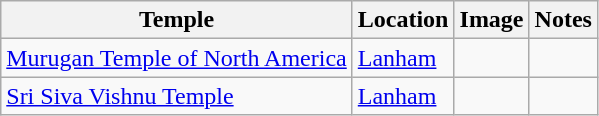<table class="wikitable sortable" id="tableTempleWikiMD">
<tr>
<th>Temple</th>
<th>Location</th>
<th>Image</th>
<th>Notes</th>
</tr>
<tr>
<td><a href='#'>Murugan Temple of North America</a></td>
<td><a href='#'>Lanham</a></td>
<td></td>
<td></td>
</tr>
<tr>
<td><a href='#'>Sri Siva Vishnu Temple</a></td>
<td><a href='#'>Lanham</a></td>
<td></td>
<td></td>
</tr>
</table>
